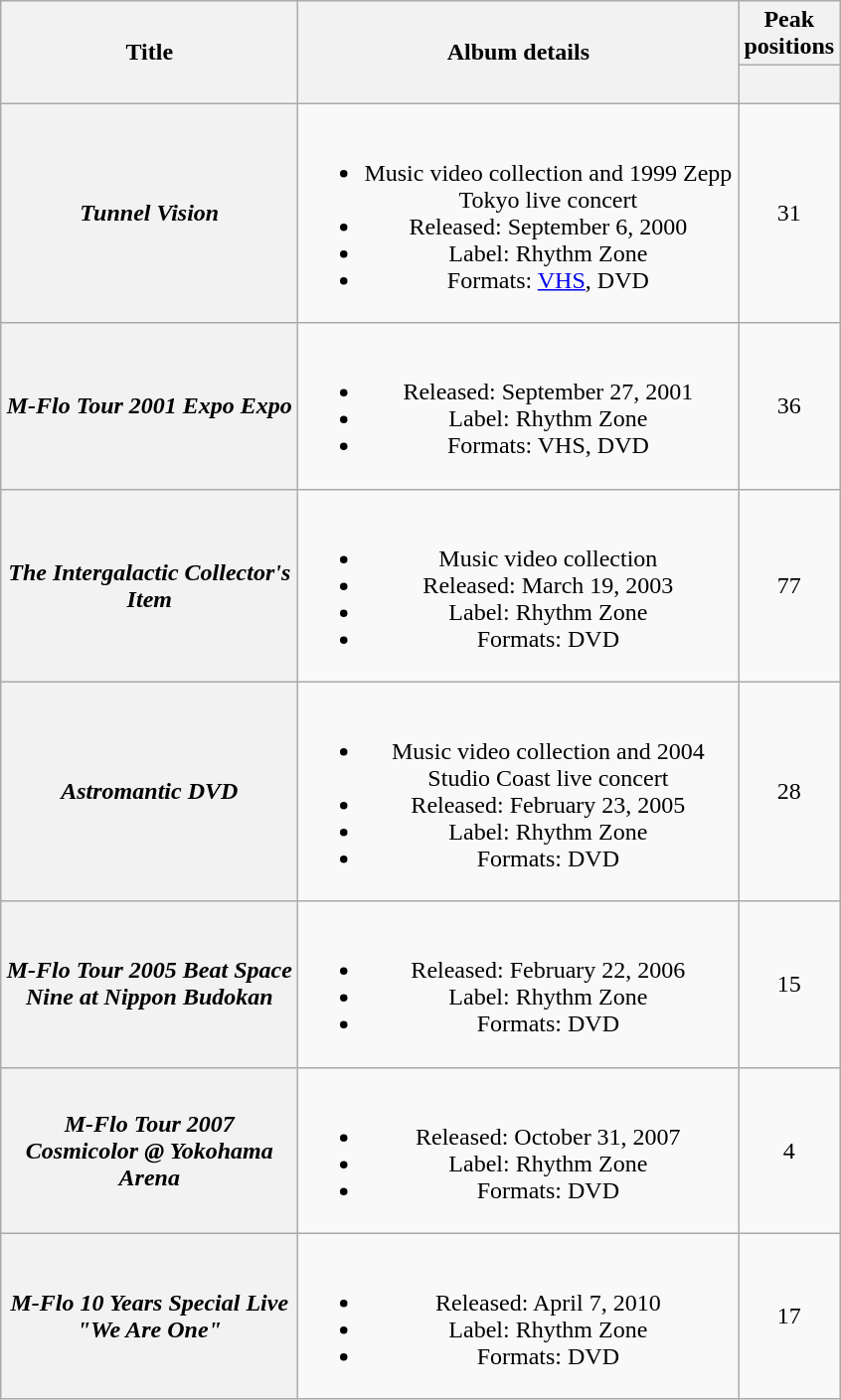<table class="wikitable plainrowheaders" style="text-align:center;" border="1">
<tr>
<th style="width:12em;" rowspan="2">Title</th>
<th style="width:18em;" rowspan="2">Album details</th>
<th>Peak positions</th>
</tr>
<tr>
<th style="width:2.5em;"><br></th>
</tr>
<tr>
<th scope="row"><em>Tunnel Vision</em></th>
<td><br><ul><li>Music video collection and 1999 Zepp Tokyo live concert</li><li>Released: September 6, 2000</li><li>Label: Rhythm Zone</li><li>Formats: <a href='#'>VHS</a>, DVD</li></ul></td>
<td>31</td>
</tr>
<tr>
<th scope="row"><em>M-Flo Tour 2001 Expo Expo</em></th>
<td><br><ul><li>Released: September 27, 2001</li><li>Label: Rhythm Zone</li><li>Formats: VHS, DVD</li></ul></td>
<td>36</td>
</tr>
<tr>
<th scope="row"><em>The Intergalactic Collector's Item</em></th>
<td><br><ul><li>Music video collection</li><li>Released: March 19, 2003</li><li>Label: Rhythm Zone</li><li>Formats: DVD</li></ul></td>
<td>77</td>
</tr>
<tr>
<th scope="row"><em>Astromantic DVD</em></th>
<td><br><ul><li>Music video collection and 2004 Studio Coast live concert</li><li>Released: February 23, 2005</li><li>Label: Rhythm Zone</li><li>Formats: DVD</li></ul></td>
<td>28</td>
</tr>
<tr>
<th scope="row"><em>M-Flo Tour 2005 Beat Space Nine at Nippon Budokan</em></th>
<td><br><ul><li>Released: February 22, 2006</li><li>Label: Rhythm Zone</li><li>Formats: DVD</li></ul></td>
<td>15</td>
</tr>
<tr>
<th scope="row"><em>M-Flo Tour 2007 Cosmicolor @ Yokohama Arena</em></th>
<td><br><ul><li>Released: October 31, 2007</li><li>Label: Rhythm Zone</li><li>Formats: DVD</li></ul></td>
<td>4</td>
</tr>
<tr>
<th scope="row"><em>M-Flo 10 Years Special Live "We Are One"</em></th>
<td><br><ul><li>Released: April 7, 2010</li><li>Label: Rhythm Zone</li><li>Formats: DVD</li></ul></td>
<td>17</td>
</tr>
</table>
